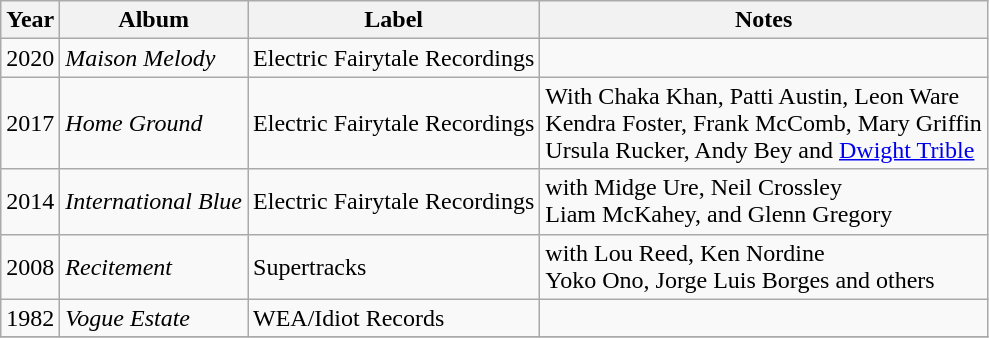<table class="wikitable sortable">
<tr>
<th>Year</th>
<th>Album</th>
<th>Label</th>
<th>Notes</th>
</tr>
<tr>
<td>2020</td>
<td><em>Maison Melody</em></td>
<td>Electric Fairytale Recordings</td>
<td></td>
</tr>
<tr>
<td>2017</td>
<td><em>Home Ground</em></td>
<td>Electric Fairytale Recordings</td>
<td>With Chaka Khan, Patti Austin, Leon Ware <br> Kendra Foster, Frank McComb, Mary Griffin <br> Ursula Rucker, Andy Bey and <a href='#'>Dwight Trible</a></td>
</tr>
<tr>
<td>2014</td>
<td><em>International Blue</em></td>
<td>Electric Fairytale Recordings</td>
<td>with Midge Ure,  Neil Crossley <br> Liam McKahey, and Glenn Gregory</td>
</tr>
<tr>
<td>2008</td>
<td><em>Recitement</em></td>
<td>Supertracks</td>
<td>with Lou Reed, Ken Nordine <br> Yoko Ono, Jorge Luis Borges and others</td>
</tr>
<tr>
<td>1982</td>
<td><em>Vogue Estate</em></td>
<td>WEA/Idiot Records</td>
<td></td>
</tr>
<tr>
</tr>
</table>
